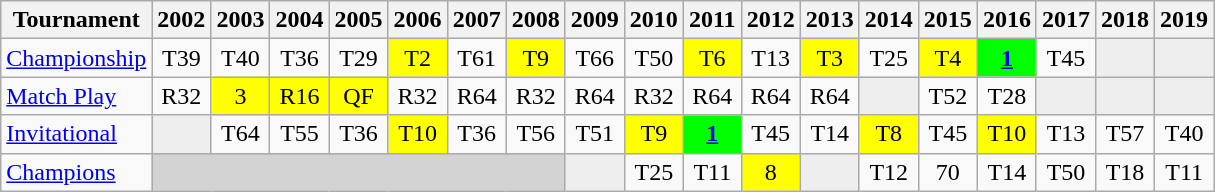<table class="wikitable" style="text-align:center;">
<tr>
<th>Tournament</th>
<th>2002</th>
<th>2003</th>
<th>2004</th>
<th>2005</th>
<th>2006</th>
<th>2007</th>
<th>2008</th>
<th>2009</th>
<th>2010</th>
<th>2011</th>
<th>2012</th>
<th>2013</th>
<th>2014</th>
<th>2015</th>
<th>2016</th>
<th>2017</th>
<th>2018</th>
<th>2019</th>
</tr>
<tr>
<td align="left"><a href='#'>Championship</a></td>
<td>T39</td>
<td>T40</td>
<td>T36</td>
<td>T29</td>
<td style="background:yellow;">T2</td>
<td>T61</td>
<td style="background:yellow;">T9</td>
<td>T66</td>
<td>T50</td>
<td style="background:yellow;">T6</td>
<td>T13</td>
<td style="background:yellow;">T3</td>
<td>T25</td>
<td style="background:yellow;">T4</td>
<td style="background:lime"><a href='#'><strong>1</strong></a></td>
<td>T45</td>
<td style="background:#eeeeee;"></td>
<td style="background:#eeeeee;"></td>
</tr>
<tr>
<td align="left"><a href='#'>Match Play</a></td>
<td>R32</td>
<td style="background:yellow;">3</td>
<td style="background:yellow;">R16</td>
<td style="background:yellow;">QF</td>
<td>R32</td>
<td>R64</td>
<td>R32</td>
<td>R64</td>
<td>R32</td>
<td>R64</td>
<td>R64</td>
<td>R64</td>
<td style="background:#eeeeee;"></td>
<td>T52</td>
<td>T28</td>
<td style="background:#eeeeee;"></td>
<td style="background:#eeeeee;"></td>
<td style="background:#eeeeee;"></td>
</tr>
<tr>
<td align="left"><a href='#'>Invitational</a></td>
<td style="background:#eeeeee;"></td>
<td>T64</td>
<td>T55</td>
<td>T36</td>
<td style="background:yellow;">T10</td>
<td>T36</td>
<td>T56</td>
<td>T51</td>
<td style="background:yellow;">T9</td>
<td style="background:lime"><a href='#'><strong>1</strong></a></td>
<td>T45</td>
<td>T14</td>
<td style="background:yellow;">T8</td>
<td>T45</td>
<td style="background:yellow;">T10</td>
<td>T13</td>
<td>T57</td>
<td>T40</td>
</tr>
<tr>
<td align="left"><a href='#'>Champions</a></td>
<td colspan=7 style="background:#D3D3D3;"></td>
<td style="background:#eeeeee;"></td>
<td>T25</td>
<td>T11</td>
<td style="background:yellow;">8</td>
<td style="background:#eeeeee;"></td>
<td>T12</td>
<td>70</td>
<td>T14</td>
<td>T50</td>
<td>T18</td>
<td>T11</td>
</tr>
</table>
